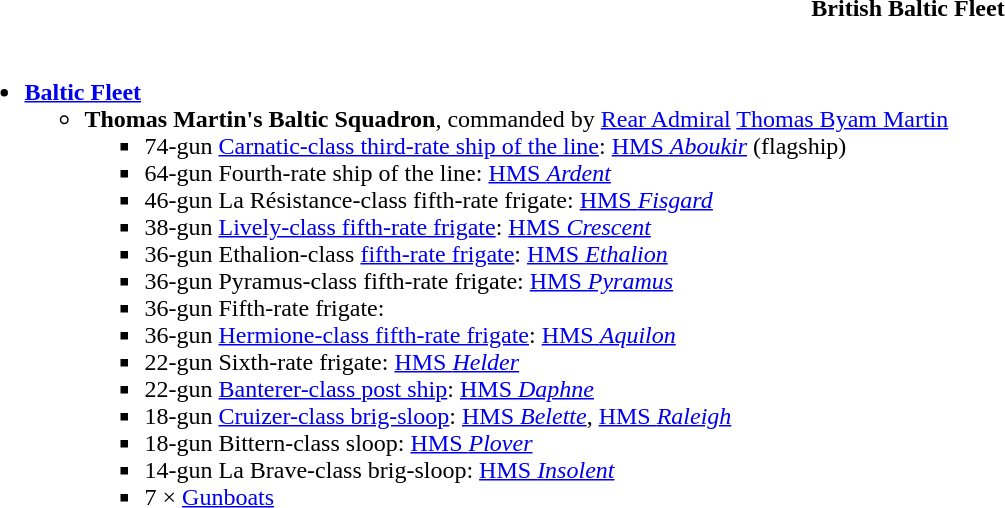<table class="toccolours collapsible collapsed" style="width:100%; background:transparent;">
<tr>
<th>British Baltic Fleet</th>
</tr>
<tr>
<td><br><ul><li> <strong><a href='#'>Baltic Fleet</a></strong><ul><li><strong>Thomas Martin's Baltic Squadron</strong>, commanded by <a href='#'>Rear Admiral</a> <a href='#'>Thomas Byam Martin</a><ul><li> 74-gun <a href='#'>Carnatic-class third-rate ship of the line</a>: <a href='#'>HMS <em>Aboukir</em></a> (flagship)</li><li>64-gun Fourth-rate ship of the line: <a href='#'>HMS <em>Ardent</em></a></li><li>46-gun La Résistance-class fifth-rate frigate: <a href='#'>HMS <em>Fisgard</em></a></li><li>38-gun <a href='#'>Lively-class fifth-rate frigate</a>: <a href='#'>HMS <em>Crescent</em></a></li><li>36-gun Ethalion-class <a href='#'>fifth-rate frigate</a>: <a href='#'>HMS <em>Ethalion</em></a></li><li>36-gun Pyramus-class fifth-rate frigate: <a href='#'>HMS <em>Pyramus</em></a></li><li>36-gun Fifth-rate frigate: </li><li>36-gun <a href='#'>Hermione-class fifth-rate frigate</a>: <a href='#'>HMS <em>Aquilon</em></a></li><li>22-gun Sixth-rate frigate: <a href='#'>HMS <em>Helder</em></a></li><li>22-gun <a href='#'>Banterer-class post ship</a>: <a href='#'>HMS <em>Daphne</em></a></li><li>18-gun <a href='#'>Cruizer-class brig-sloop</a>: <a href='#'>HMS <em>Belette</em></a>, <a href='#'>HMS <em>Raleigh</em></a></li><li>18-gun Bittern-class sloop: <a href='#'>HMS <em>Plover</em></a></li><li>14-gun La Brave-class brig-sloop: <a href='#'>HMS <em>Insolent</em></a></li><li>7 × <a href='#'>Gunboats</a></li></ul></li></ul></li></ul></td>
</tr>
</table>
